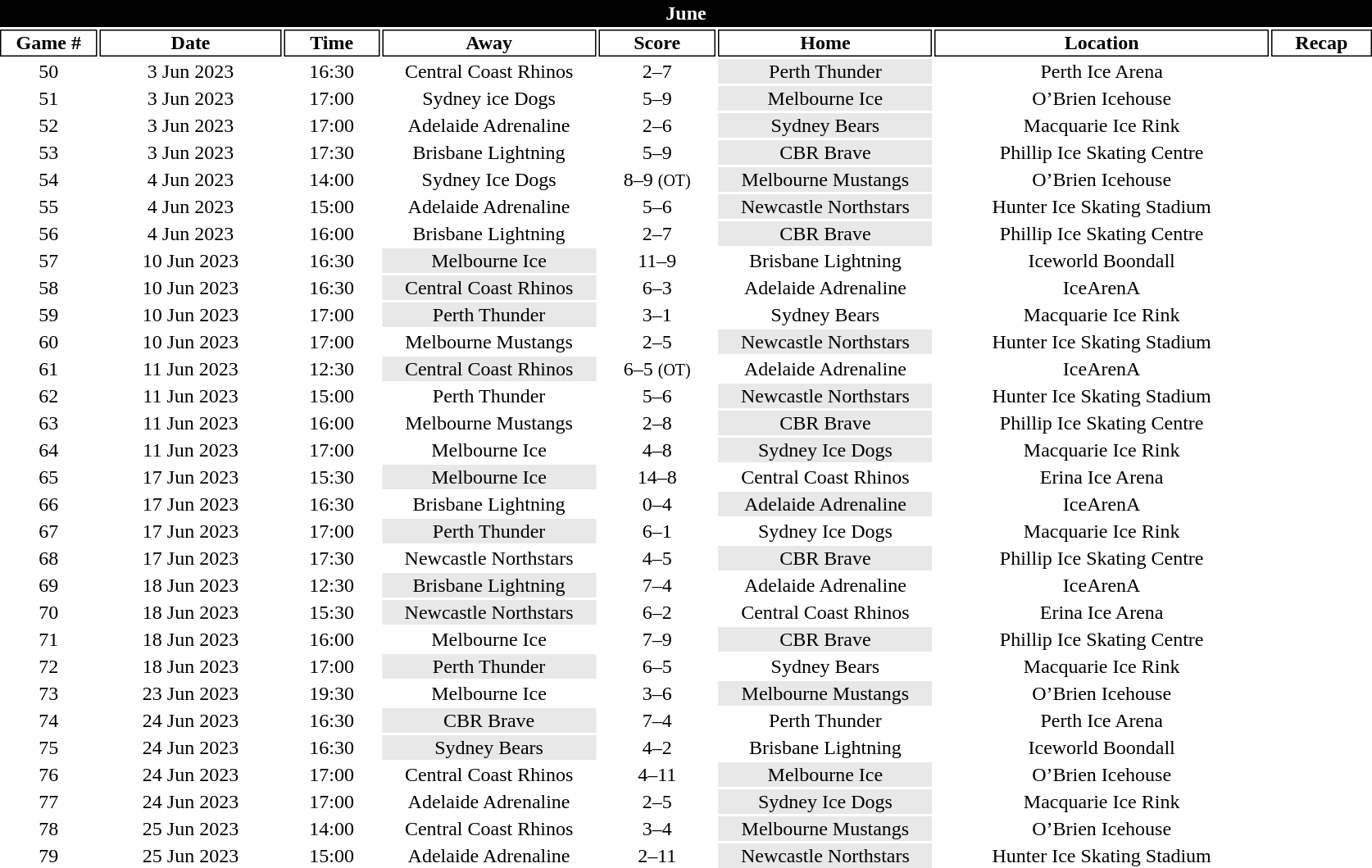<table class="toccolours" style="width:70em;text-align: center">
<tr>
<th colspan="8" style="background:#000000;color:white;border:#000000 1px solid">June</th>
</tr>
<tr>
<th style="background:#FFFFFF;color:black;border:#000000 1px solid; width: 40px">Game #</th>
<th style="background:#FFFFFF;color:black;border:#000000 1px solid; width: 80px">Date</th>
<th style="background:#FFFFFF;color:black;border:#000000 1px solid; width: 40px">Time</th>
<th style="background:#FFFFFF;color:black;border:#000000 1px solid; width: 95px">Away</th>
<th style="background:#FFFFFF;color:black;border:#000000 1px solid; width: 50px">Score</th>
<th style="background:#FFFFFF;color:black;border:#000000 1px solid; width: 95px">Home</th>
<th style="background:#FFFFFF;color:black;border:#000000 1px solid; width: 150px">Location</th>
<th style="background:#FFFFFF;color:black;border:#000000 1px solid; width: 40px">Recap</th>
</tr>
<tr>
<td>50</td>
<td>3 Jun 2023</td>
<td>16:30</td>
<td>Central Coast Rhinos</td>
<td>2–7</td>
<td bgcolor="#e8e8e8">Perth Thunder</td>
<td>Perth Ice Arena</td>
<td></td>
</tr>
<tr>
<td>51</td>
<td>3 Jun 2023</td>
<td>17:00</td>
<td>Sydney ice Dogs</td>
<td>5–9</td>
<td bgcolor="#e8e8e8">Melbourne Ice</td>
<td>O’Brien Icehouse</td>
<td></td>
</tr>
<tr>
<td>52</td>
<td>3 Jun 2023</td>
<td>17:00</td>
<td>Adelaide Adrenaline</td>
<td>2–6</td>
<td bgcolor="#e8e8e8">Sydney Bears</td>
<td>Macquarie Ice Rink</td>
<td></td>
</tr>
<tr>
<td>53</td>
<td>3 Jun 2023</td>
<td>17:30</td>
<td>Brisbane Lightning</td>
<td>5–9</td>
<td bgcolor="#e8e8e8">CBR Brave</td>
<td>Phillip Ice Skating Centre</td>
<td></td>
</tr>
<tr>
<td>54</td>
<td>4 Jun 2023</td>
<td>14:00</td>
<td>Sydney Ice Dogs</td>
<td>8–9 <small>(OT)</small></td>
<td bgcolor="#e8e8e8">Melbourne Mustangs</td>
<td>O’Brien Icehouse</td>
<td></td>
</tr>
<tr>
<td>55</td>
<td>4 Jun 2023</td>
<td>15:00</td>
<td>Adelaide Adrenaline</td>
<td>5–6</td>
<td bgcolor="#e8e8e8">Newcastle Northstars</td>
<td>Hunter Ice Skating Stadium</td>
<td></td>
</tr>
<tr>
<td>56</td>
<td>4 Jun 2023</td>
<td>16:00</td>
<td>Brisbane Lightning</td>
<td>2–7</td>
<td bgcolor="#e8e8e8">CBR Brave</td>
<td>Phillip Ice Skating Centre</td>
<td></td>
</tr>
<tr>
<td>57</td>
<td>10 Jun 2023</td>
<td>16:30</td>
<td bgcolor="#e8e8e8">Melbourne Ice</td>
<td>11–9</td>
<td>Brisbane Lightning</td>
<td>Iceworld Boondall</td>
<td></td>
</tr>
<tr>
<td>58</td>
<td>10 Jun 2023</td>
<td>16:30</td>
<td bgcolor="#e8e8e8">Central Coast Rhinos</td>
<td>6–3</td>
<td>Adelaide Adrenaline</td>
<td>IceArenA</td>
<td></td>
</tr>
<tr>
<td>59</td>
<td>10 Jun 2023</td>
<td>17:00</td>
<td bgcolor="#e8e8e8">Perth Thunder</td>
<td>3–1</td>
<td>Sydney Bears</td>
<td>Macquarie Ice Rink</td>
<td></td>
</tr>
<tr>
<td>60</td>
<td>10 Jun 2023</td>
<td>17:00</td>
<td>Melbourne Mustangs</td>
<td>2–5</td>
<td bgcolor="#e8e8e8">Newcastle Northstars</td>
<td>Hunter Ice Skating Stadium</td>
<td></td>
</tr>
<tr>
<td>61</td>
<td>11 Jun 2023</td>
<td>12:30</td>
<td bgcolor="#e8e8e8">Central Coast Rhinos</td>
<td>6–5 <small>(OT)</small></td>
<td>Adelaide Adrenaline</td>
<td>IceArenA</td>
<td></td>
</tr>
<tr>
<td>62</td>
<td>11 Jun 2023</td>
<td>15:00</td>
<td>Perth Thunder</td>
<td>5–6</td>
<td bgcolor="#e8e8e8">Newcastle Northstars</td>
<td>Hunter Ice Skating Stadium</td>
<td></td>
</tr>
<tr>
<td>63</td>
<td>11 Jun 2023</td>
<td>16:00</td>
<td>Melbourne Mustangs</td>
<td>2–8</td>
<td bgcolor="#e8e8e8">CBR Brave</td>
<td>Phillip Ice Skating Centre</td>
<td></td>
</tr>
<tr>
<td>64</td>
<td>11 Jun 2023</td>
<td>17:00</td>
<td>Melbourne Ice</td>
<td>4–8</td>
<td bgcolor="#e8e8e8">Sydney Ice Dogs</td>
<td>Macquarie Ice Rink</td>
<td></td>
</tr>
<tr>
<td>65</td>
<td>17 Jun 2023</td>
<td>15:30</td>
<td bgcolor="#e8e8e8">Melbourne Ice</td>
<td>14–8</td>
<td>Central Coast Rhinos</td>
<td>Erina Ice Arena</td>
<td></td>
</tr>
<tr>
<td>66</td>
<td>17 Jun 2023</td>
<td>16:30</td>
<td>Brisbane Lightning</td>
<td>0–4</td>
<td bgcolor="#e8e8e8">Adelaide Adrenaline</td>
<td>IceArenA</td>
<td></td>
</tr>
<tr>
<td>67</td>
<td>17 Jun 2023</td>
<td>17:00</td>
<td bgcolor="#e8e8e8">Perth Thunder</td>
<td>6–1</td>
<td>Sydney Ice Dogs</td>
<td>Macquarie Ice Rink</td>
<td></td>
</tr>
<tr>
<td>68</td>
<td>17 Jun 2023</td>
<td>17:30</td>
<td>Newcastle Northstars</td>
<td>4–5</td>
<td bgcolor="#e8e8e8">CBR Brave</td>
<td>Phillip Ice Skating Centre</td>
<td></td>
</tr>
<tr>
<td>69</td>
<td>18 Jun 2023</td>
<td>12:30</td>
<td bgcolor="#e8e8e8">Brisbane Lightning</td>
<td>7–4</td>
<td>Adelaide Adrenaline</td>
<td>IceArenA</td>
<td></td>
</tr>
<tr>
<td>70</td>
<td>18 Jun 2023</td>
<td>15:30</td>
<td bgcolor="#e8e8e8">Newcastle Northstars</td>
<td>6–2</td>
<td>Central Coast Rhinos</td>
<td>Erina Ice Arena</td>
<td></td>
</tr>
<tr>
<td>71</td>
<td>18 Jun 2023</td>
<td>16:00</td>
<td>Melbourne Ice</td>
<td>7–9</td>
<td bgcolor="#e8e8e8">CBR Brave</td>
<td>Phillip Ice Skating Centre</td>
<td></td>
</tr>
<tr>
<td>72</td>
<td>18 Jun 2023</td>
<td>17:00</td>
<td bgcolor="#e8e8e8">Perth Thunder</td>
<td>6–5</td>
<td>Sydney Bears</td>
<td>Macquarie Ice Rink</td>
<td></td>
</tr>
<tr>
<td>73</td>
<td>23 Jun 2023</td>
<td>19:30</td>
<td>Melbourne Ice</td>
<td>3–6</td>
<td bgcolor="#e8e8e8">Melbourne Mustangs</td>
<td>O’Brien Icehouse</td>
<td></td>
</tr>
<tr>
<td>74</td>
<td>24 Jun 2023</td>
<td>16:30</td>
<td bgcolor="#e8e8e8">CBR Brave</td>
<td>7–4</td>
<td>Perth Thunder</td>
<td>Perth Ice Arena</td>
<td></td>
</tr>
<tr>
<td>75</td>
<td>24 Jun 2023</td>
<td>16:30</td>
<td bgcolor="#e8e8e8">Sydney Bears</td>
<td>4–2</td>
<td>Brisbane Lightning</td>
<td>Iceworld Boondall</td>
<td></td>
</tr>
<tr>
<td>76</td>
<td>24 Jun 2023</td>
<td>17:00</td>
<td>Central Coast Rhinos</td>
<td>4–11</td>
<td bgcolor="#e8e8e8">Melbourne Ice</td>
<td>O’Brien Icehouse</td>
<td></td>
</tr>
<tr>
<td>77</td>
<td>24 Jun 2023</td>
<td>17:00</td>
<td>Adelaide Adrenaline</td>
<td>2–5</td>
<td bgcolor="#e8e8e8">Sydney Ice Dogs</td>
<td>Macquarie Ice Rink</td>
<td></td>
</tr>
<tr>
<td>78</td>
<td>25 Jun 2023</td>
<td>14:00</td>
<td>Central Coast Rhinos</td>
<td>3–4</td>
<td bgcolor="#e8e8e8">Melbourne Mustangs</td>
<td>O’Brien Icehouse</td>
<td></td>
</tr>
<tr>
<td>79</td>
<td>25 Jun 2023</td>
<td>15:00</td>
<td>Adelaide Adrenaline</td>
<td>2–11</td>
<td bgcolor="#e8e8e8">Newcastle Northstars</td>
<td>Hunter Ice Skating Stadium</td>
<td></td>
</tr>
<tr>
</tr>
</table>
